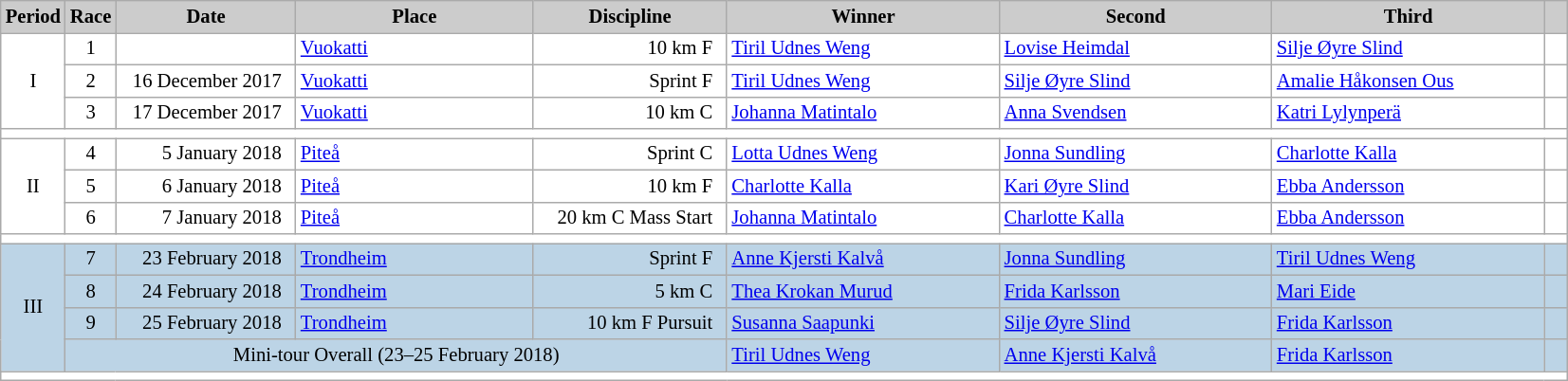<table class="wikitable plainrowheaders" style="background:#fff; font-size:86%; line-height:16px; border:grey solid 1px; border-collapse:collapse;">
<tr style="background:#ccc; text-align:center;">
<th scope="col" style="background:#ccc; width=20 px;">Period</th>
<th scope="col" style="background:#ccc; width=30 px;">Race</th>
<th scope="col" style="background:#ccc; width:120px;">Date</th>
<th scope="col" style="background:#ccc; width:160px;">Place</th>
<th scope="col" style="background:#ccc; width:130px;">Discipline</th>
<th scope="col" style="background:#ccc; width:185px;">Winner</th>
<th scope="col" style="background:#ccc; width:185px;">Second</th>
<th scope="col" style="background:#ccc; width:185px;">Third</th>
<th scope="col" style="background:#ccc; width:10px;"></th>
</tr>
<tr>
<td rowspan=3 align=center>I</td>
<td align=center>1</td>
<td align=right>  </td>
<td> <a href='#'>Vuokatti</a></td>
<td align=right>10 km F  </td>
<td> <a href='#'>Tiril Udnes Weng</a></td>
<td> <a href='#'>Lovise Heimdal</a></td>
<td> <a href='#'>Silje Øyre Slind</a></td>
<td></td>
</tr>
<tr>
<td align=center>2</td>
<td align=right>16 December 2017  </td>
<td> <a href='#'>Vuokatti</a></td>
<td align=right>Sprint F  </td>
<td> <a href='#'>Tiril Udnes Weng</a></td>
<td> <a href='#'>Silje Øyre Slind</a></td>
<td> <a href='#'>Amalie Håkonsen Ous</a></td>
<td></td>
</tr>
<tr>
<td align=center>3</td>
<td align=right>17 December 2017  </td>
<td> <a href='#'>Vuokatti</a></td>
<td align=right>10 km C  </td>
<td> <a href='#'>Johanna Matintalo</a></td>
<td> <a href='#'>Anna Svendsen</a></td>
<td> <a href='#'>Katri Lylynperä</a></td>
<td></td>
</tr>
<tr>
<td colspan="9"></td>
</tr>
<tr>
<td rowspan=3 align=center>II</td>
<td align=center>4</td>
<td align=right>5 January 2018  </td>
<td> <a href='#'>Piteå</a></td>
<td align=right>Sprint C  </td>
<td> <a href='#'>Lotta Udnes Weng</a></td>
<td> <a href='#'>Jonna Sundling</a></td>
<td> <a href='#'>Charlotte Kalla</a></td>
<td></td>
</tr>
<tr>
<td align=center>5</td>
<td align=right>6 January 2018  </td>
<td> <a href='#'>Piteå</a></td>
<td align=right>10 km F  </td>
<td> <a href='#'>Charlotte Kalla</a></td>
<td> <a href='#'>Kari Øyre Slind</a></td>
<td> <a href='#'>Ebba Andersson</a></td>
<td></td>
</tr>
<tr>
<td align=center>6</td>
<td align=right>7 January 2018  </td>
<td> <a href='#'>Piteå</a></td>
<td align=right>20 km C Mass Start  </td>
<td> <a href='#'>Johanna Matintalo</a></td>
<td> <a href='#'>Charlotte Kalla</a></td>
<td> <a href='#'>Ebba Andersson</a></td>
<td></td>
</tr>
<tr>
<td colspan=9></td>
</tr>
<tr bgcolor=#BCD4E6>
<td rowspan=4 align=center>III</td>
<td align=center>7</td>
<td align=right>23 February 2018  </td>
<td> <a href='#'>Trondheim</a></td>
<td align=right>Sprint F  </td>
<td> <a href='#'>Anne Kjersti Kalvå</a></td>
<td> <a href='#'>Jonna Sundling</a></td>
<td> <a href='#'>Tiril Udnes Weng</a></td>
<td></td>
</tr>
<tr bgcolor=#BCD4E6>
<td align=center>8</td>
<td align=right>24 February 2018  </td>
<td> <a href='#'>Trondheim</a></td>
<td align=right>5 km C  </td>
<td> <a href='#'>Thea Krokan Murud</a></td>
<td> <a href='#'>Frida Karlsson</a></td>
<td> <a href='#'>Mari Eide</a></td>
<td></td>
</tr>
<tr bgcolor=#BCD4E6>
<td align=center>9</td>
<td align=right>25 February 2018  </td>
<td> <a href='#'>Trondheim</a></td>
<td align=right>10 km F Pursuit  </td>
<td> <a href='#'>Susanna Saapunki</a></td>
<td> <a href='#'>Silje Øyre Slind</a></td>
<td> <a href='#'>Frida Karlsson</a></td>
<td></td>
</tr>
<tr bgcolor=#BCD4E6>
<td colspan=4 align=center>Mini-tour Overall (23–25 February 2018)</td>
<td> <a href='#'>Tiril Udnes Weng</a></td>
<td> <a href='#'>Anne Kjersti Kalvå</a></td>
<td> <a href='#'>Frida Karlsson</a></td>
<td></td>
</tr>
<tr>
<td colspan=10></td>
</tr>
</table>
